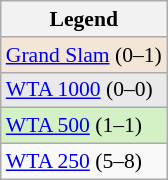<table class=wikitable style="font-size:90%">
<tr>
<th>Legend</th>
</tr>
<tr>
<td bgcolor=f3e6d7><a href='#'>Grand Slam</a> (0–1)</td>
</tr>
<tr>
<td bgcolor=e9e9e9><a href='#'>WTA 1000</a> (0–0)</td>
</tr>
<tr>
<td bgcolor=d4f1c5><a href='#'>WTA 500</a> (1–1)</td>
</tr>
<tr>
<td><a href='#'>WTA 250</a> (5–8)</td>
</tr>
</table>
